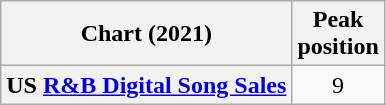<table class="wikitable plainrowheaders" style="text-align:center">
<tr>
<th>Chart (2021)</th>
<th>Peak<br>position</th>
</tr>
<tr>
<th scope="row">US <a href='#'>R&B Digital Song Sales</a></th>
<td>9</td>
</tr>
</table>
